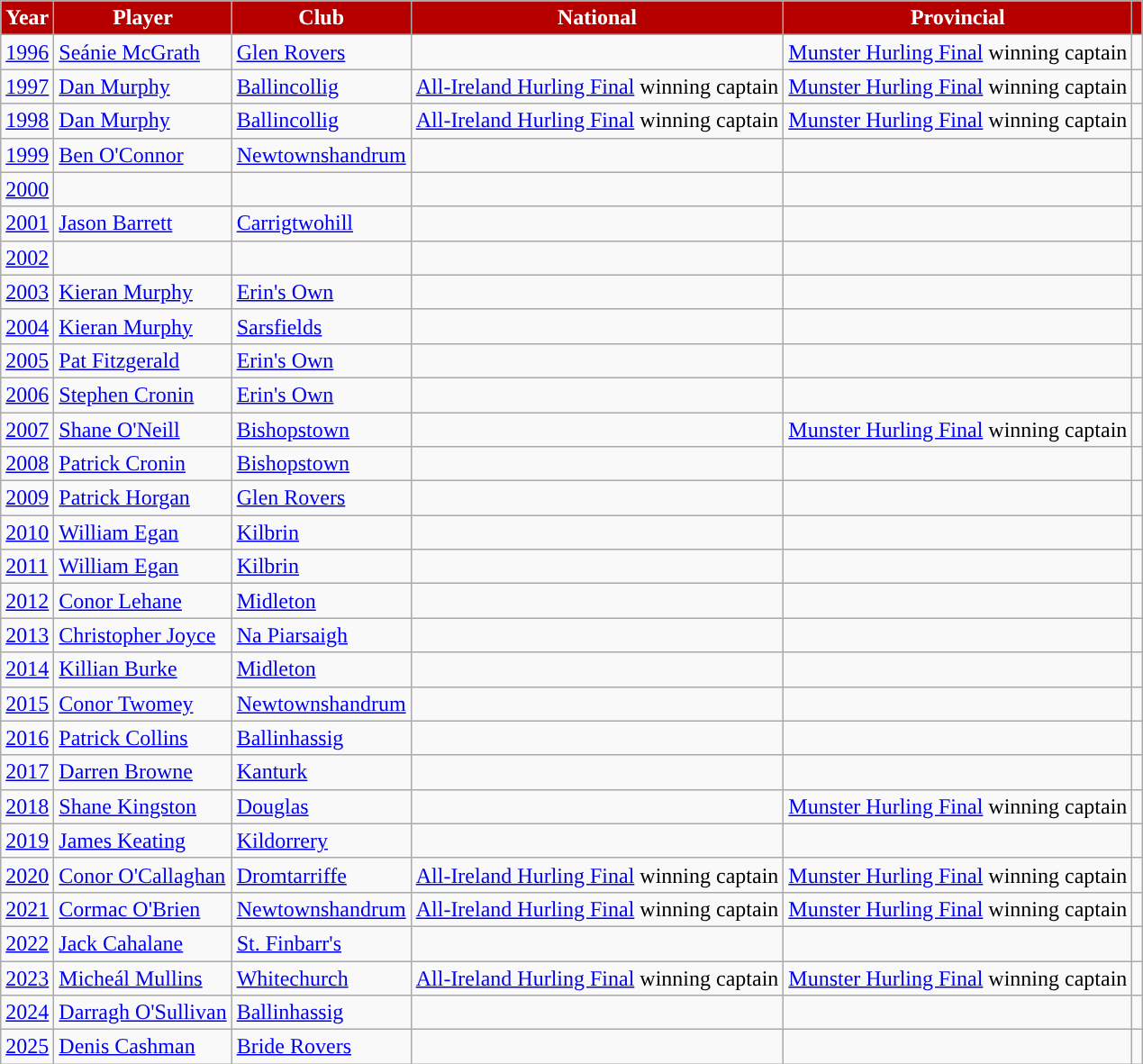<table class="wikitable">
<tr style="text-align:center;background:#B60000;color:white">
<td><strong>Year</strong></td>
<td><strong>Player</strong></td>
<td><strong>Club</strong></td>
<td><strong>National</strong></td>
<td><strong>Provincial</strong></td>
<td></td>
</tr>
<tr>
<td style="text-align:left;"><a href='#'>1996</a></td>
<td style="text-align:left;"><a href='#'>Seánie McGrath</a></td>
<td style="text-align:left;"><a href='#'>Glen Rovers</a></td>
<td></td>
<td><a href='#'>Munster Hurling Final</a> winning captain</td>
<td></td>
</tr>
<tr>
<td style="text-align:left;"><a href='#'>1997</a></td>
<td style="text-align:left;"><a href='#'>Dan Murphy</a></td>
<td style="text-align:left;"><a href='#'>Ballincollig</a></td>
<td><a href='#'>All-Ireland Hurling Final</a> winning captain</td>
<td><a href='#'>Munster Hurling Final</a> winning captain</td>
<td></td>
</tr>
<tr>
<td style="text-align:left;"><a href='#'>1998</a></td>
<td style="text-align:left;"><a href='#'>Dan Murphy</a></td>
<td style="text-align:left;"><a href='#'>Ballincollig</a></td>
<td><a href='#'>All-Ireland Hurling Final</a> winning captain</td>
<td><a href='#'>Munster Hurling Final</a> winning captain</td>
<td></td>
</tr>
<tr>
<td style="text-align:left;"><a href='#'>1999</a></td>
<td style="text-align:left;"><a href='#'>Ben O'Connor</a></td>
<td style="text-align:left;"><a href='#'>Newtownshandrum</a></td>
<td></td>
<td></td>
<td></td>
</tr>
<tr>
<td style="text-align:left;"><a href='#'>2000</a></td>
<td style="text-align:left;"></td>
<td style="text-align:left;"></td>
<td></td>
<td></td>
<td></td>
</tr>
<tr>
<td style="text-align:left;"><a href='#'>2001</a></td>
<td style="text-align:left;"><a href='#'>Jason Barrett</a></td>
<td style="text-align:left;"><a href='#'>Carrigtwohill</a></td>
<td></td>
<td></td>
<td></td>
</tr>
<tr>
<td style="text-align:left;"><a href='#'>2002</a></td>
<td style="text-align:left;"></td>
<td style="text-align:left;"></td>
<td></td>
<td></td>
<td></td>
</tr>
<tr>
<td style="text-align:left;"><a href='#'>2003</a></td>
<td style="text-align:left;"><a href='#'>Kieran Murphy</a></td>
<td style="text-align:left;"><a href='#'>Erin's Own</a></td>
<td></td>
<td></td>
<td></td>
</tr>
<tr>
<td style="text-align:left;"><a href='#'>2004</a></td>
<td style="text-align:left;"><a href='#'>Kieran Murphy</a></td>
<td style="text-align:left;"><a href='#'>Sarsfields</a></td>
<td></td>
<td></td>
<td></td>
</tr>
<tr>
<td style="text-align:left;"><a href='#'>2005</a></td>
<td style="text-align:left;"><a href='#'>Pat Fitzgerald</a></td>
<td style="text-align:left;"><a href='#'>Erin's Own</a></td>
<td></td>
<td></td>
<td></td>
</tr>
<tr>
<td style="text-align:left;"><a href='#'>2006</a></td>
<td style="text-align:left;"><a href='#'>Stephen Cronin</a></td>
<td style="text-align:left;"><a href='#'>Erin's Own</a></td>
<td></td>
<td></td>
<td></td>
</tr>
<tr>
<td style="text-align:left;"><a href='#'>2007</a></td>
<td style="text-align:left;"><a href='#'>Shane O'Neill</a></td>
<td style="text-align:left;"><a href='#'>Bishopstown</a></td>
<td></td>
<td><a href='#'>Munster Hurling Final</a> winning captain</td>
<td></td>
</tr>
<tr>
<td style="text-align:left;"><a href='#'>2008</a></td>
<td style="text-align:left;"><a href='#'>Patrick Cronin</a></td>
<td style="text-align:left;"><a href='#'>Bishopstown</a></td>
<td></td>
<td></td>
<td></td>
</tr>
<tr>
<td style="text-align:left;"><a href='#'>2009</a></td>
<td style="text-align:left;"><a href='#'>Patrick Horgan</a></td>
<td style="text-align:left;"><a href='#'>Glen Rovers</a></td>
<td></td>
<td></td>
<td></td>
</tr>
<tr>
<td style="text-align:left;"><a href='#'>2010</a></td>
<td style="text-align:left;"><a href='#'>William Egan</a></td>
<td style="text-align:left;"><a href='#'>Kilbrin</a></td>
<td></td>
<td></td>
<td></td>
</tr>
<tr>
<td style="text-align:left;"><a href='#'>2011</a></td>
<td style="text-align:left;"><a href='#'>William Egan</a></td>
<td style="text-align:left;"><a href='#'>Kilbrin</a></td>
<td></td>
<td></td>
<td></td>
</tr>
<tr>
<td style="text-align:left;"><a href='#'>2012</a></td>
<td style="text-align:left;"><a href='#'>Conor Lehane</a></td>
<td style="text-align:left;"><a href='#'>Midleton</a></td>
<td></td>
<td></td>
<td></td>
</tr>
<tr>
<td style="text-align:left;"><a href='#'>2013</a></td>
<td style="text-align:left;"><a href='#'>Christopher Joyce</a></td>
<td style="text-align:left;"><a href='#'>Na Piarsaigh</a></td>
<td></td>
<td></td>
<td></td>
</tr>
<tr>
<td style="text-align:left;"><a href='#'>2014</a></td>
<td style="text-align:left;"><a href='#'>Killian Burke</a></td>
<td style="text-align:left;"><a href='#'>Midleton</a></td>
<td></td>
<td></td>
<td></td>
</tr>
<tr>
<td style="text-align:left;"><a href='#'>2015</a></td>
<td style="text-align:left;"><a href='#'>Conor Twomey</a></td>
<td style="text-align:left;"><a href='#'>Newtownshandrum</a></td>
<td></td>
<td></td>
<td></td>
</tr>
<tr>
<td style="text-align:left;"><a href='#'>2016</a></td>
<td style="text-align:left;"><a href='#'>Patrick Collins</a></td>
<td style="text-align:left;"><a href='#'>Ballinhassig</a></td>
<td></td>
<td></td>
<td></td>
</tr>
<tr>
<td style="text-align:left;"><a href='#'>2017</a></td>
<td style="text-align:left;"><a href='#'>Darren Browne</a></td>
<td style="text-align:left;"><a href='#'>Kanturk</a></td>
<td></td>
<td></td>
<td></td>
</tr>
<tr>
<td style="text-align:left;"><a href='#'>2018</a></td>
<td style="text-align:left;"><a href='#'>Shane Kingston</a></td>
<td style="text-align:left;"><a href='#'>Douglas</a></td>
<td></td>
<td><a href='#'>Munster Hurling Final</a> winning captain</td>
<td></td>
</tr>
<tr>
<td style="text-align:left;"><a href='#'>2019</a></td>
<td style="text-align:left;"><a href='#'>James Keating</a></td>
<td style="text-align:left;"><a href='#'>Kildorrery</a></td>
<td></td>
<td></td>
<td></td>
</tr>
<tr>
<td style="text-align:left;"><a href='#'>2020</a></td>
<td style="text-align:left;"><a href='#'>Conor O'Callaghan</a></td>
<td style="text-align:left;"><a href='#'>Dromtarriffe</a></td>
<td><a href='#'>All-Ireland Hurling Final</a> winning captain</td>
<td><a href='#'>Munster Hurling Final</a> winning captain</td>
<td></td>
</tr>
<tr>
<td style="text-align:left;"><a href='#'>2021</a></td>
<td style="text-align:left;"><a href='#'>Cormac O'Brien</a></td>
<td style="text-align:left;"><a href='#'>Newtownshandrum</a></td>
<td><a href='#'>All-Ireland Hurling Final</a> winning captain</td>
<td><a href='#'>Munster Hurling Final</a> winning captain</td>
<td></td>
</tr>
<tr>
<td style="text-align:left;"><a href='#'>2022</a></td>
<td style="text-align:left;"><a href='#'>Jack Cahalane</a></td>
<td style="text-align:left;"><a href='#'>St. Finbarr's</a></td>
<td></td>
<td></td>
<td></td>
</tr>
<tr>
<td style="text-align:left;"><a href='#'>2023</a></td>
<td style="text-align:left;"><a href='#'>Micheál Mullins</a></td>
<td style="text-align:left;"><a href='#'>Whitechurch</a></td>
<td><a href='#'>All-Ireland Hurling Final</a> winning captain</td>
<td><a href='#'>Munster Hurling Final</a> winning captain</td>
<td></td>
</tr>
<tr>
<td style="text-align:left;"><a href='#'>2024</a></td>
<td style="text-align:left;"><a href='#'>Darragh O'Sullivan</a></td>
<td style="text-align:left;"><a href='#'>Ballinhassig</a></td>
<td></td>
<td></td>
<td></td>
</tr>
<tr>
<td style="text-align:left;"><a href='#'>2025</a></td>
<td style="text-align:left;"><a href='#'>Denis Cashman</a></td>
<td style="text-align:left;"><a href='#'>Bride Rovers</a></td>
<td></td>
<td></td>
<td></td>
</tr>
</table>
